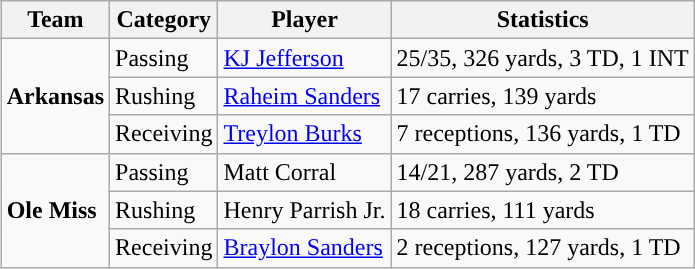<table class="wikitable" style="float: right;">
<tr>
<th>Team</th>
<th>Category</th>
<th>Player</th>
<th>Statistics</th>
</tr>
<tr>
<td rowspan=3><strong>Arkansas</strong></td>
<td>Passing</td>
<td><a href='#'>KJ Jefferson</a></td>
<td>25/35, 326 yards, 3 TD, 1 INT</td>
</tr>
<tr>
<td>Rushing</td>
<td><a href='#'>Raheim Sanders</a></td>
<td>17 carries, 139 yards</td>
</tr>
<tr>
<td>Receiving</td>
<td><a href='#'>Treylon Burks</a></td>
<td>7 receptions, 136 yards, 1 TD</td>
</tr>
<tr>
<td rowspan=3><strong>Ole Miss</strong></td>
<td>Passing</td>
<td>Matt Corral</td>
<td>14/21, 287 yards, 2 TD</td>
</tr>
<tr>
<td>Rushing</td>
<td>Henry Parrish Jr.</td>
<td>18 carries, 111 yards</td>
</tr>
<tr>
<td>Receiving</td>
<td><a href='#'>Braylon Sanders</a></td>
<td>2 receptions, 127 yards, 1 TD</td>
</tr>
</table>
